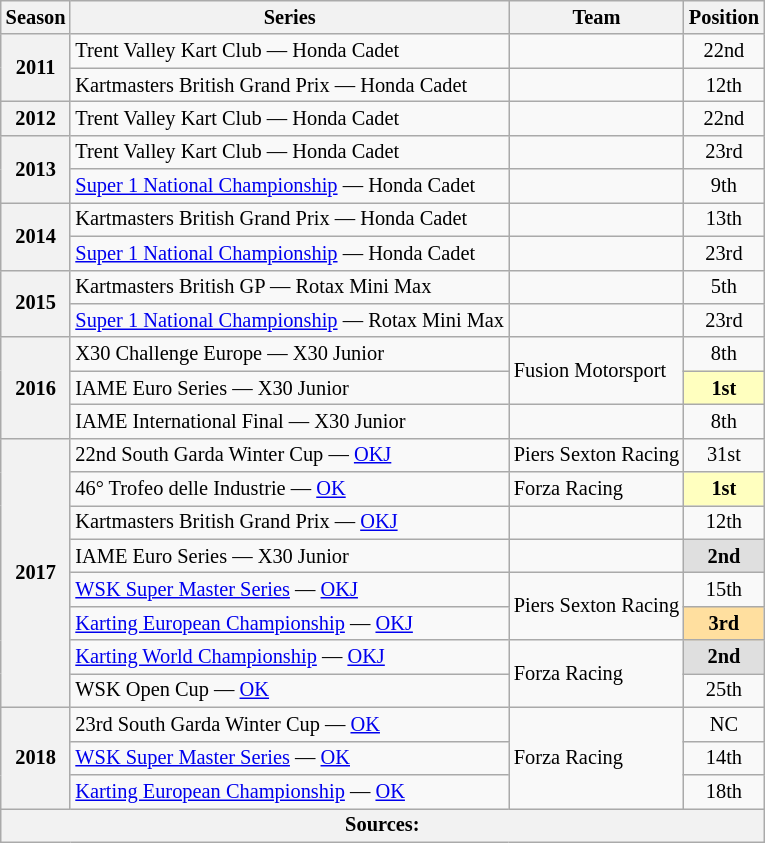<table class="wikitable" style="font-size: 85%; text-align:center">
<tr>
<th>Season</th>
<th>Series</th>
<th>Team</th>
<th>Position</th>
</tr>
<tr>
<th rowspan="2">2011</th>
<td align="left">Trent Valley Kart Club — Honda Cadet</td>
<td align="left"></td>
<td style="background:#;">22nd</td>
</tr>
<tr>
<td align="left">Kartmasters British Grand Prix — Honda Cadet</td>
<td align="left"></td>
<td style="background:#;">12th</td>
</tr>
<tr>
<th>2012</th>
<td align="left">Trent Valley Kart Club — Honda Cadet</td>
<td align="left"></td>
<td style="background:#;">22nd</td>
</tr>
<tr>
<th rowspan="2">2013</th>
<td align="left">Trent Valley Kart Club — Honda Cadet</td>
<td align="left"></td>
<td style="background:#;">23rd</td>
</tr>
<tr>
<td align="left"><a href='#'>Super 1 National Championship</a> — Honda Cadet</td>
<td align="left"></td>
<td style="background:#;">9th</td>
</tr>
<tr>
<th rowspan="2">2014</th>
<td align="left">Kartmasters British Grand Prix — Honda Cadet</td>
<td align="left"></td>
<td style="background:#;">13th</td>
</tr>
<tr>
<td align="left"><a href='#'>Super 1 National Championship</a> — Honda Cadet</td>
<td align="left"></td>
<td style="background:#;">23rd</td>
</tr>
<tr>
<th rowspan="2">2015</th>
<td align="left">Kartmasters British GP — Rotax Mini Max</td>
<td align="left"></td>
<td style="background:#;">5th</td>
</tr>
<tr>
<td align="left"><a href='#'>Super 1 National Championship</a> — Rotax Mini Max</td>
<td align="left"></td>
<td style="background:#;">23rd</td>
</tr>
<tr>
<th rowspan="3">2016</th>
<td align="left">X30 Challenge Europe — X30 Junior</td>
<td align="left" rowspan="2">Fusion Motorsport</td>
<td style="background:#;">8th</td>
</tr>
<tr>
<td align="left">IAME Euro Series — X30 Junior</td>
<td style="background:#FFFFBF;"><strong>1st</strong></td>
</tr>
<tr>
<td align="left">IAME International Final — X30 Junior</td>
<td align="left"></td>
<td style="background:#;">8th</td>
</tr>
<tr>
<th rowspan="8">2017</th>
<td align="left">22nd South Garda Winter Cup — <a href='#'>OKJ</a></td>
<td align="left">Piers Sexton Racing</td>
<td style="background:#;">31st</td>
</tr>
<tr>
<td align="left">46° Trofeo delle Industrie — <a href='#'>OK</a></td>
<td align="left">Forza Racing</td>
<td style="background:#FFFFBF;"><strong>1st</strong></td>
</tr>
<tr>
<td align="left">Kartmasters British Grand Prix — <a href='#'>OKJ</a></td>
<td align="left"></td>
<td style="background:#;">12th</td>
</tr>
<tr>
<td align="left">IAME Euro Series — X30 Junior</td>
<td></td>
<td style="background:#dfdfdf;"><strong>2nd</strong></td>
</tr>
<tr>
<td align="left"><a href='#'>WSK Super Master Series</a> — <a href='#'>OKJ</a></td>
<td align="left" rowspan="2">Piers Sexton Racing</td>
<td style="background:#;">15th</td>
</tr>
<tr>
<td align="left"><a href='#'>Karting European Championship</a> — <a href='#'>OKJ</a></td>
<td style="background:#ffdf9f;"><strong>3rd</strong></td>
</tr>
<tr>
<td align="left"><a href='#'>Karting World Championship</a> — <a href='#'>OKJ</a></td>
<td align="left" rowspan="2">Forza Racing</td>
<td style="background:#dfdfdf;"><strong>2nd</strong></td>
</tr>
<tr>
<td align="left">WSK Open Cup — <a href='#'>OK</a></td>
<td style="background:#;">25th</td>
</tr>
<tr>
<th rowspan="3">2018</th>
<td align="left">23rd South Garda Winter Cup — <a href='#'>OK</a></td>
<td align="left" rowspan="3">Forza Racing</td>
<td style="background:#;">NC</td>
</tr>
<tr>
<td align="left"><a href='#'>WSK Super Master Series</a> — <a href='#'>OK</a></td>
<td style="background:#;">14th</td>
</tr>
<tr>
<td align="left"><a href='#'>Karting European Championship</a> — <a href='#'>OK</a></td>
<td style="background:#;">18th</td>
</tr>
<tr>
<th colspan="4">Sources:</th>
</tr>
</table>
